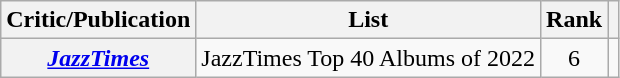<table class="wikitable plainrowheaders">
<tr>
<th>Critic/Publication</th>
<th>List</th>
<th>Rank</th>
<th></th>
</tr>
<tr>
<th scope="row"><em><a href='#'>JazzTimes</a></em></th>
<td>JazzTimes Top 40 Albums of 2022</td>
<td style="text-align:center;">6</td>
<td style="text-align:center;"></td>
</tr>
</table>
